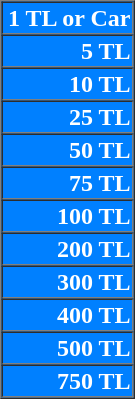<table border=1 cellspacing=0 cellpadding=1 width=90px style="background:#0080FF;color:#FFF;text-align:right">
<tr>
<td><strong>1 TL or Car</strong></td>
</tr>
<tr>
<td><strong>5 TL</strong></td>
</tr>
<tr>
<td><strong>10 TL</strong></td>
</tr>
<tr>
<td><strong>25 TL</strong></td>
</tr>
<tr>
<td><strong>50 TL</strong></td>
</tr>
<tr>
<td><strong>75 TL</strong></td>
</tr>
<tr>
<td><strong>100 TL</strong></td>
</tr>
<tr>
<td><strong>200 TL</strong></td>
</tr>
<tr>
<td><strong>300 TL</strong></td>
</tr>
<tr>
<td><strong>400 TL</strong></td>
</tr>
<tr>
<td><strong>500 TL</strong></td>
</tr>
<tr>
<td><strong>750 TL</strong></td>
</tr>
</table>
